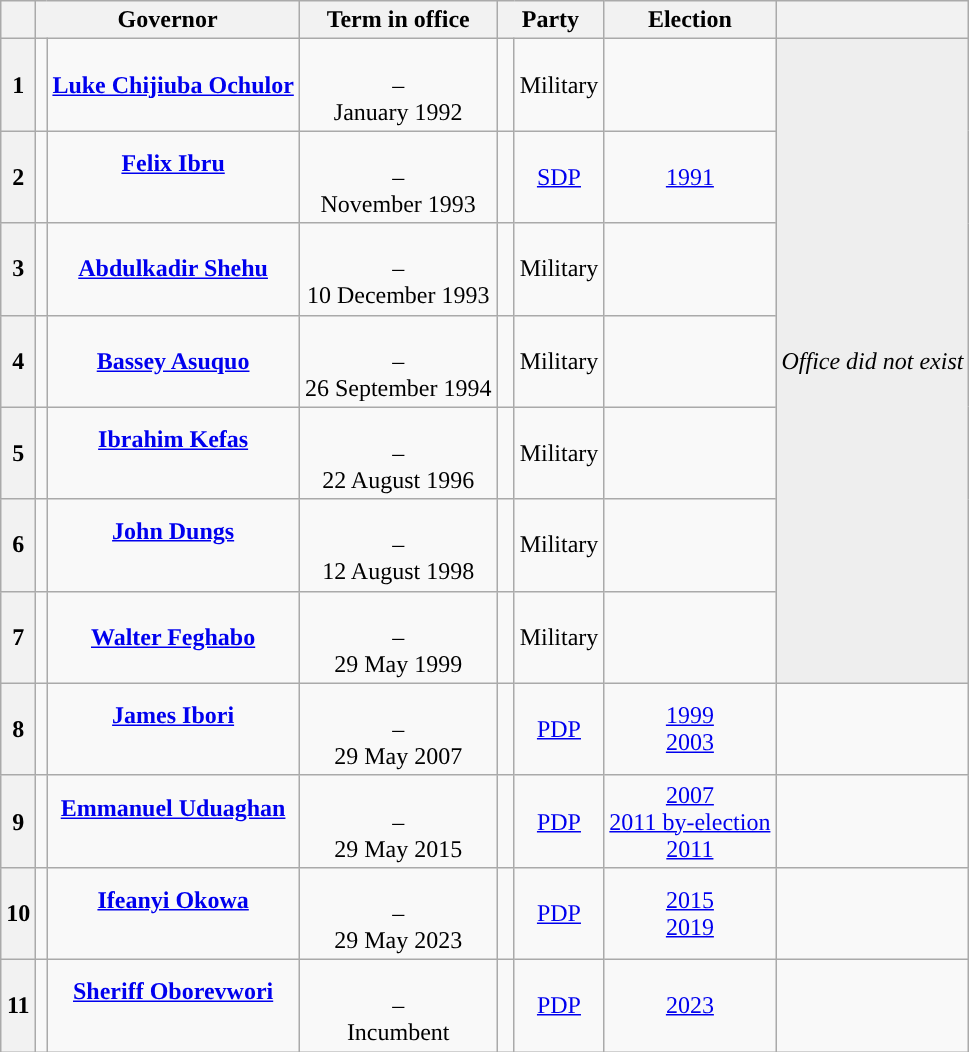<table class="wikitable sortable" style="text-align:center;">
<tr>
<th scope="col" data-sort-type="number"></th>
<th scope="colgroup" colspan="2">Governor</th>
<th scope="col" class="unsortable">Term in office</th>
<th scope="colgroup" colspan="2" class="unsortable">Party</th>
<th scope="col" class="unsortable">Election</th>
<th scope="col"></th>
</tr>
<tr ">
<th scope="row">1</th>
<td data-sort-value="Ochulor, Luke Chijiuba"></td>
<td><strong><a href='#'>Luke Chijiuba Ochulor</a></strong></td>
<td><br>–<br>January 1992<br></td>
<td></td>
<td>Military</td>
<td></td>
<td rowspan="7" colspan="2" style="background:#EEEEEE;"><em>Office did not exist</em></td>
</tr>
<tr ">
<th scope="row">2</th>
<td data-sort-value="Ibru, Felix"></td>
<td><strong><a href='#'>Felix Ibru</a></strong><br><br></td>
<td><br>–<br>November 1993<br></td>
<td style="background:"> </td>
<td><a href='#'>SDP</a><br></td>
<td><a href='#'>1991</a></td>
</tr>
<tr ">
<th scope="row">3</th>
<td data-sort-value="Shehu, Abdulkadir"></td>
<td><strong><a href='#'>Abdulkadir Shehu</a></strong></td>
<td><br>–<br>10 December 1993<br></td>
<td></td>
<td>Military<br></td>
<td></td>
</tr>
<tr ">
<th scope="row">4</th>
<td data-sort-value="Asuquo, Bassey"></td>
<td><strong><a href='#'>Bassey Asuquo</a></strong></td>
<td><br>–<br>26 September 1994<br></td>
<td></td>
<td>Military</td>
<td></td>
</tr>
<tr ">
<th scope="row">5</th>
<td data-sort-value="Kefas, Ibrahim"></td>
<td><strong><a href='#'>Ibrahim Kefas</a></strong><br><br></td>
<td><br>–<br>22 August 1996<br></td>
<td></td>
<td>Military</td>
<td></td>
</tr>
<tr ">
<th scope="row">6</th>
<td data-sort-value="Dungs, John"></td>
<td><strong><a href='#'>John Dungs</a></strong><br><br></td>
<td><br>–<br>12 August 1998<br></td>
<td></td>
<td>Military</td>
<td></td>
</tr>
<tr ">
<th scope="row">7</th>
<td data-sort-value="Feghabo, Walter"></td>
<td><strong><a href='#'>Walter Feghabo</a></strong></td>
<td><br>–<br>29 May 1999<br></td>
<td></td>
<td>Military</td>
<td></td>
</tr>
<tr ">
<th scope="row">8</th>
<td data-sort-value="Ibori, James"></td>
<td><strong><a href='#'>James Ibori</a></strong><br><br></td>
<td><br>–<br>29 May 2007<br></td>
<td style="background:"> </td>
<td><a href='#'>PDP</a><br></td>
<td><a href='#'>1999</a><br><a href='#'>2003</a></td>
<td></td>
</tr>
<tr ">
<th scope="row">9</th>
<td data-sort-value="Uduaghan, Emmanuel"></td>
<td><strong><a href='#'>Emmanuel Uduaghan</a></strong><br><br></td>
<td><br>–<br>29 May 2015<br></td>
<td style="background:"> </td>
<td><a href='#'>PDP</a><br></td>
<td><a href='#'>2007</a><br><a href='#'>2011 by-election</a><br><a href='#'>2011</a></td>
<td></td>
</tr>
<tr ">
<th scope="row">10</th>
<td data-sort-value="Okowa, Ifeanyi"></td>
<td><strong><a href='#'>Ifeanyi Okowa</a></strong><br><br></td>
<td><br>–<br>29 May 2023<br></td>
<td style="background:"> </td>
<td><a href='#'>PDP</a><br></td>
<td><a href='#'>2015</a><br><a href='#'>2019</a></td>
<td></td>
</tr>
<tr ">
<th scope="row">11</th>
<td data-sort-value="Oborevwori, Sheriff"></td>
<td><strong><a href='#'>Sheriff Oborevwori</a></strong><br><br></td>
<td><br>–<br>Incumbent<br></td>
<td style="background:"> </td>
<td><a href='#'>PDP</a><br></td>
<td><a href='#'>2023</a></td>
<td></td>
</tr>
</table>
